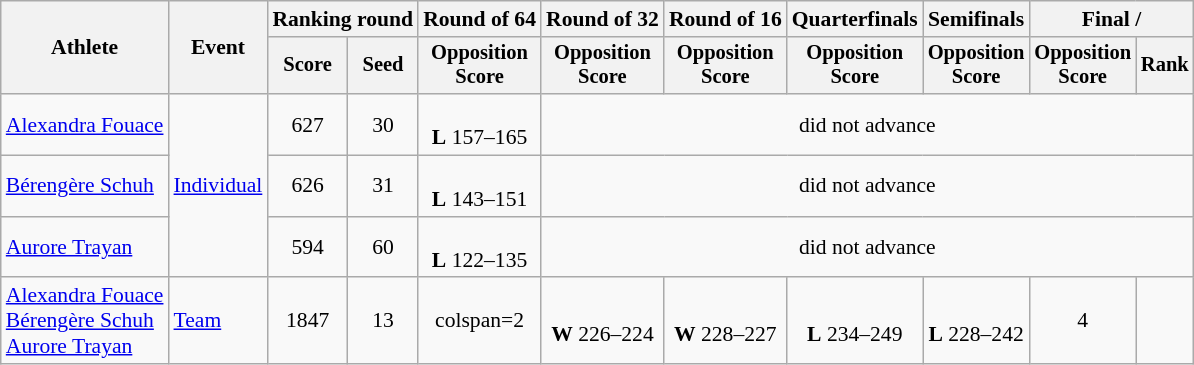<table class="wikitable" style="font-size:90%">
<tr>
<th rowspan="2">Athlete</th>
<th rowspan="2">Event</th>
<th colspan="2">Ranking round</th>
<th>Round of 64</th>
<th>Round of 32</th>
<th>Round of 16</th>
<th>Quarterfinals</th>
<th>Semifinals</th>
<th colspan="2">Final / </th>
</tr>
<tr style="font-size:95%">
<th>Score</th>
<th>Seed</th>
<th>Opposition<br>Score</th>
<th>Opposition<br>Score</th>
<th>Opposition<br>Score</th>
<th>Opposition<br>Score</th>
<th>Opposition<br>Score</th>
<th>Opposition<br>Score</th>
<th>Rank</th>
</tr>
<tr align=center>
<td align=left><a href='#'>Alexandra Fouace</a></td>
<td align=left rowspan=3><a href='#'>Individual</a></td>
<td>627</td>
<td>30</td>
<td><br><strong>L</strong> 157–165</td>
<td colspan=6>did not advance</td>
</tr>
<tr align=center>
<td align=left><a href='#'>Bérengère Schuh</a></td>
<td>626</td>
<td>31</td>
<td><br><strong>L</strong> 143–151</td>
<td colspan=6>did not advance</td>
</tr>
<tr align=center>
<td align=left><a href='#'>Aurore Trayan</a></td>
<td>594</td>
<td>60</td>
<td><br><strong>L</strong> 122–135</td>
<td colspan=6>did not advance</td>
</tr>
<tr align=center>
<td align=left><a href='#'>Alexandra Fouace</a><br><a href='#'>Bérengère Schuh</a><br><a href='#'>Aurore Trayan</a></td>
<td align=left><a href='#'>Team</a></td>
<td>1847</td>
<td>13</td>
<td>colspan=2 </td>
<td><br><strong>W</strong> 226–224</td>
<td><br><strong>W</strong> 228–227</td>
<td><br><strong>L</strong> 234–249</td>
<td><br><strong>L</strong> 228–242</td>
<td>4</td>
</tr>
</table>
